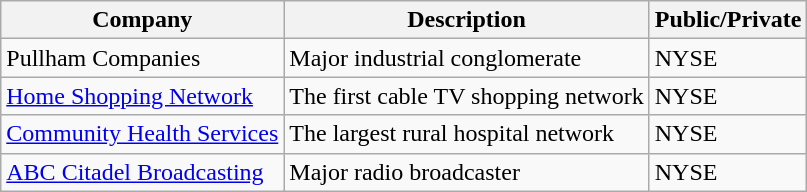<table class="wikitable sortable">
<tr style="text-align:center;">
<th>Company</th>
<th>Description</th>
<th>Public/Private</th>
</tr>
<tr>
<td>Pullham Companies</td>
<td>Major industrial conglomerate</td>
<td>NYSE</td>
</tr>
<tr>
<td><a href='#'>Home Shopping Network</a></td>
<td>The first cable TV shopping network</td>
<td>NYSE</td>
</tr>
<tr>
<td><a href='#'>Community Health Services</a></td>
<td>The largest rural hospital network</td>
<td>NYSE</td>
</tr>
<tr>
<td><a href='#'>ABC Citadel Broadcasting</a></td>
<td>Major radio broadcaster</td>
<td>NYSE</td>
</tr>
</table>
